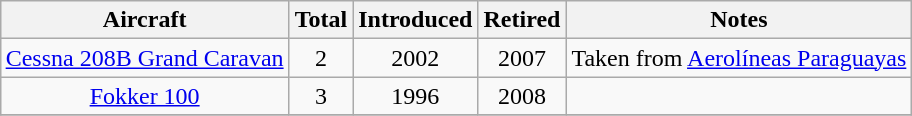<table class="wikitable" style="margin:0.5em auto; text-align:center">
<tr>
<th>Aircraft</th>
<th>Total</th>
<th>Introduced</th>
<th>Retired</th>
<th>Notes</th>
</tr>
<tr>
<td><a href='#'>Cessna 208B Grand Caravan</a></td>
<td>2</td>
<td>2002</td>
<td>2007</td>
<td>Taken from <a href='#'>Aerolíneas Paraguayas</a></td>
</tr>
<tr>
<td><a href='#'>Fokker 100</a></td>
<td>3</td>
<td>1996</td>
<td>2008</td>
<td></td>
</tr>
<tr>
</tr>
</table>
